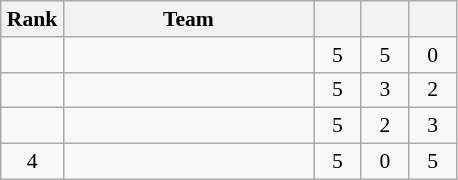<table class="wikitable" style="text-align: center; font-size:90% ">
<tr>
<th width="35">Rank</th>
<th width="160">Team</th>
<th width="25"></th>
<th width="25"></th>
<th width="25"></th>
</tr>
<tr>
<td></td>
<td align="left"></td>
<td>5</td>
<td>5</td>
<td>0</td>
</tr>
<tr>
<td></td>
<td align="left"></td>
<td>5</td>
<td>3</td>
<td>2</td>
</tr>
<tr>
<td></td>
<td align="left"></td>
<td>5</td>
<td>2</td>
<td>3</td>
</tr>
<tr>
<td>4</td>
<td align="left"></td>
<td>5</td>
<td>0</td>
<td>5</td>
</tr>
</table>
